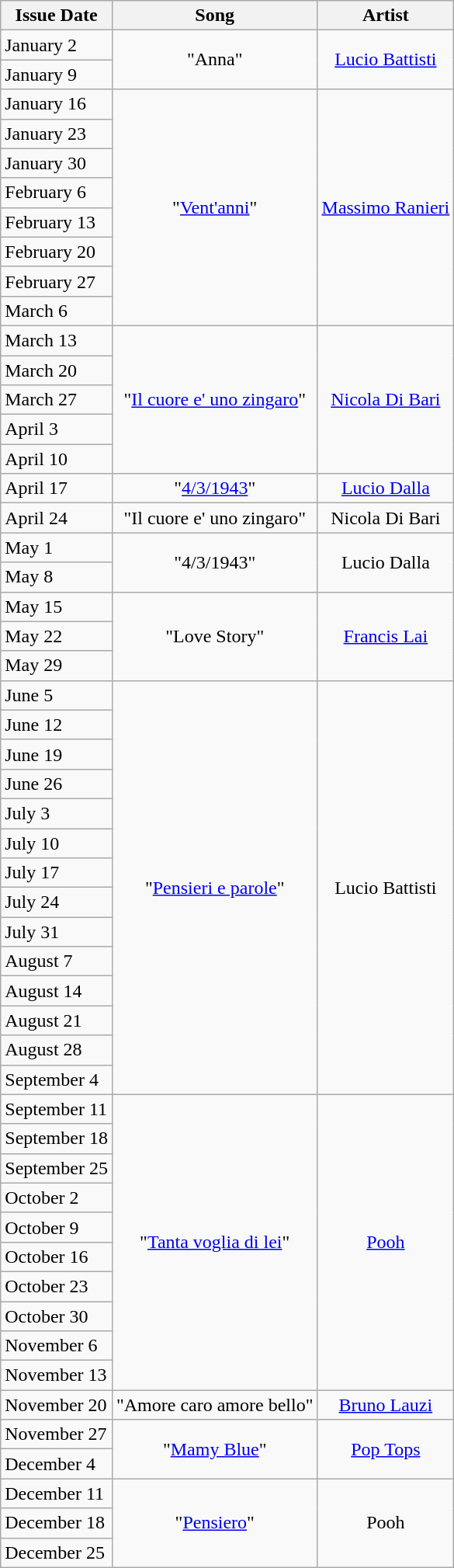<table class="wikitable">
<tr>
<th>Issue Date</th>
<th>Song</th>
<th>Artist</th>
</tr>
<tr>
<td>January 2</td>
<td align="center" rowspan="2">"Anna"</td>
<td align="center" rowspan="2"><a href='#'>Lucio Battisti</a></td>
</tr>
<tr>
<td>January 9</td>
</tr>
<tr>
<td>January 16</td>
<td align="center" rowspan="8">"<a href='#'>Vent'anni</a>"</td>
<td align="center" rowspan="8"><a href='#'>Massimo Ranieri</a></td>
</tr>
<tr>
<td>January 23</td>
</tr>
<tr>
<td>January 30</td>
</tr>
<tr>
<td>February 6</td>
</tr>
<tr>
<td>February 13</td>
</tr>
<tr>
<td>February 20</td>
</tr>
<tr>
<td>February 27</td>
</tr>
<tr>
<td>March 6</td>
</tr>
<tr>
<td>March 13</td>
<td align="center" rowspan="5">"<a href='#'>Il cuore e' uno zingaro</a>"</td>
<td align="center" rowspan="5"><a href='#'>Nicola Di Bari</a></td>
</tr>
<tr>
<td>March 20</td>
</tr>
<tr>
<td>March 27</td>
</tr>
<tr>
<td>April 3</td>
</tr>
<tr>
<td>April 10</td>
</tr>
<tr>
<td>April 17</td>
<td align="center" rowspan="1">"<a href='#'>4/3/1943</a>"</td>
<td align="center" rowspan="1"><a href='#'>Lucio Dalla</a></td>
</tr>
<tr>
<td>April 24</td>
<td align="center" rowspan="1">"Il cuore e' uno zingaro"</td>
<td align="center" rowspan="1">Nicola Di Bari</td>
</tr>
<tr>
<td>May 1</td>
<td align="center" rowspan="2">"4/3/1943"</td>
<td align="center" rowspan="2">Lucio Dalla</td>
</tr>
<tr>
<td>May 8</td>
</tr>
<tr>
<td>May 15</td>
<td align="center" rowspan="3">"Love Story"</td>
<td align="center" rowspan="3"><a href='#'>Francis Lai</a></td>
</tr>
<tr>
<td>May 22</td>
</tr>
<tr>
<td>May 29</td>
</tr>
<tr>
<td>June 5</td>
<td align="center" rowspan="14">"<a href='#'>Pensieri e parole</a>"</td>
<td align="center" rowspan="14">Lucio Battisti</td>
</tr>
<tr>
<td>June 12</td>
</tr>
<tr>
<td>June 19</td>
</tr>
<tr>
<td>June 26</td>
</tr>
<tr>
<td>July 3</td>
</tr>
<tr>
<td>July 10</td>
</tr>
<tr>
<td>July 17</td>
</tr>
<tr>
<td>July 24</td>
</tr>
<tr>
<td>July 31</td>
</tr>
<tr>
<td>August 7</td>
</tr>
<tr>
<td>August 14</td>
</tr>
<tr>
<td>August 21</td>
</tr>
<tr>
<td>August 28</td>
</tr>
<tr>
<td>September 4</td>
</tr>
<tr>
<td>September 11</td>
<td align="center" rowspan="10">"<a href='#'>Tanta voglia di lei</a>"</td>
<td align="center" rowspan="10"><a href='#'>Pooh</a></td>
</tr>
<tr>
<td>September 18</td>
</tr>
<tr>
<td>September 25</td>
</tr>
<tr>
<td>October 2</td>
</tr>
<tr>
<td>October 9</td>
</tr>
<tr>
<td>October 16</td>
</tr>
<tr>
<td>October 23</td>
</tr>
<tr>
<td>October 30</td>
</tr>
<tr>
<td>November 6</td>
</tr>
<tr>
<td>November 13</td>
</tr>
<tr>
<td>November 20</td>
<td align="center" rowspan="1">"Amore caro amore bello"</td>
<td align="center" rowspan="1"><a href='#'>Bruno Lauzi</a></td>
</tr>
<tr>
<td>November 27</td>
<td align="center" rowspan="2">"<a href='#'>Mamy Blue</a>"</td>
<td align="center" rowspan="2"><a href='#'>Pop Tops</a></td>
</tr>
<tr>
<td>December 4</td>
</tr>
<tr>
<td>December 11</td>
<td align="center" rowspan="3">"<a href='#'>Pensiero</a>"</td>
<td align="center" rowspan="3">Pooh</td>
</tr>
<tr>
<td>December 18</td>
</tr>
<tr>
<td>December 25</td>
</tr>
</table>
